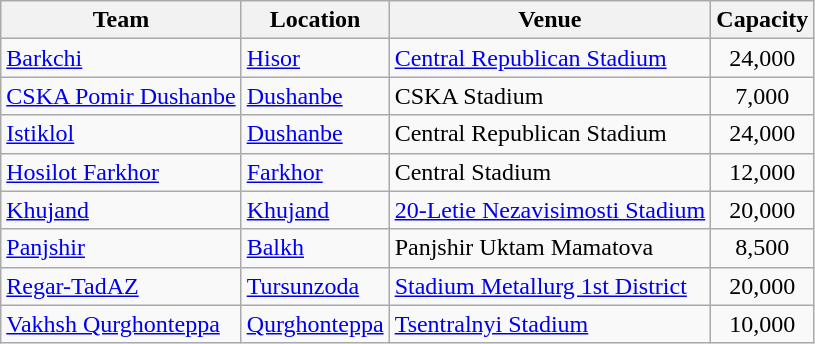<table class="wikitable sortable">
<tr>
<th>Team</th>
<th>Location</th>
<th>Venue</th>
<th>Capacity</th>
</tr>
<tr>
<td><a href='#'>Barkchi</a></td>
<td><a href='#'>Hisor</a></td>
<td><a href='#'>Central Republican Stadium</a></td>
<td style="text-align:center;">24,000</td>
</tr>
<tr>
<td><a href='#'>CSKA Pomir Dushanbe</a></td>
<td><a href='#'>Dushanbe</a></td>
<td>CSKA Stadium</td>
<td style="text-align:center;">7,000</td>
</tr>
<tr>
<td><a href='#'>Istiklol</a></td>
<td><a href='#'>Dushanbe</a></td>
<td>Central Republican Stadium</td>
<td style="text-align:center;">24,000</td>
</tr>
<tr>
<td><a href='#'>Hosilot Farkhor</a></td>
<td><a href='#'>Farkhor</a></td>
<td>Central Stadium</td>
<td style="text-align:center;">12,000</td>
</tr>
<tr>
<td><a href='#'>Khujand</a></td>
<td><a href='#'>Khujand</a></td>
<td><a href='#'>20-Letie Nezavisimosti Stadium</a></td>
<td style="text-align:center;">20,000</td>
</tr>
<tr>
<td><a href='#'>Panjshir</a></td>
<td><a href='#'>Balkh</a></td>
<td>Panjshir Uktam Mamatova</td>
<td style="text-align:center;">8,500</td>
</tr>
<tr>
<td><a href='#'>Regar-TadAZ</a></td>
<td><a href='#'>Tursunzoda</a></td>
<td><a href='#'>Stadium Metallurg 1st District</a></td>
<td style="text-align:center;">20,000</td>
</tr>
<tr>
<td><a href='#'>Vakhsh Qurghonteppa</a></td>
<td><a href='#'>Qurghonteppa</a></td>
<td><a href='#'>Tsentralnyi Stadium</a></td>
<td style="text-align:center;">10,000</td>
</tr>
</table>
